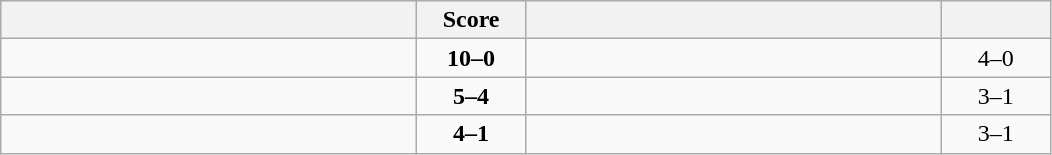<table class="wikitable" style="text-align: center; ">
<tr>
<th align="right" width="270"></th>
<th width="65">Score</th>
<th align="left" width="270"></th>
<th width="65"></th>
</tr>
<tr>
<td align="left"><strong></strong></td>
<td><strong>10–0</strong></td>
<td align="left"></td>
<td>4–0 <strong></strong></td>
</tr>
<tr>
<td align="left"><strong></strong></td>
<td><strong>5–4</strong></td>
<td align="left"></td>
<td>3–1 <strong></strong></td>
</tr>
<tr>
<td align="left"><strong></strong></td>
<td><strong>4–1</strong></td>
<td align="left"></td>
<td>3–1 <strong></strong></td>
</tr>
</table>
